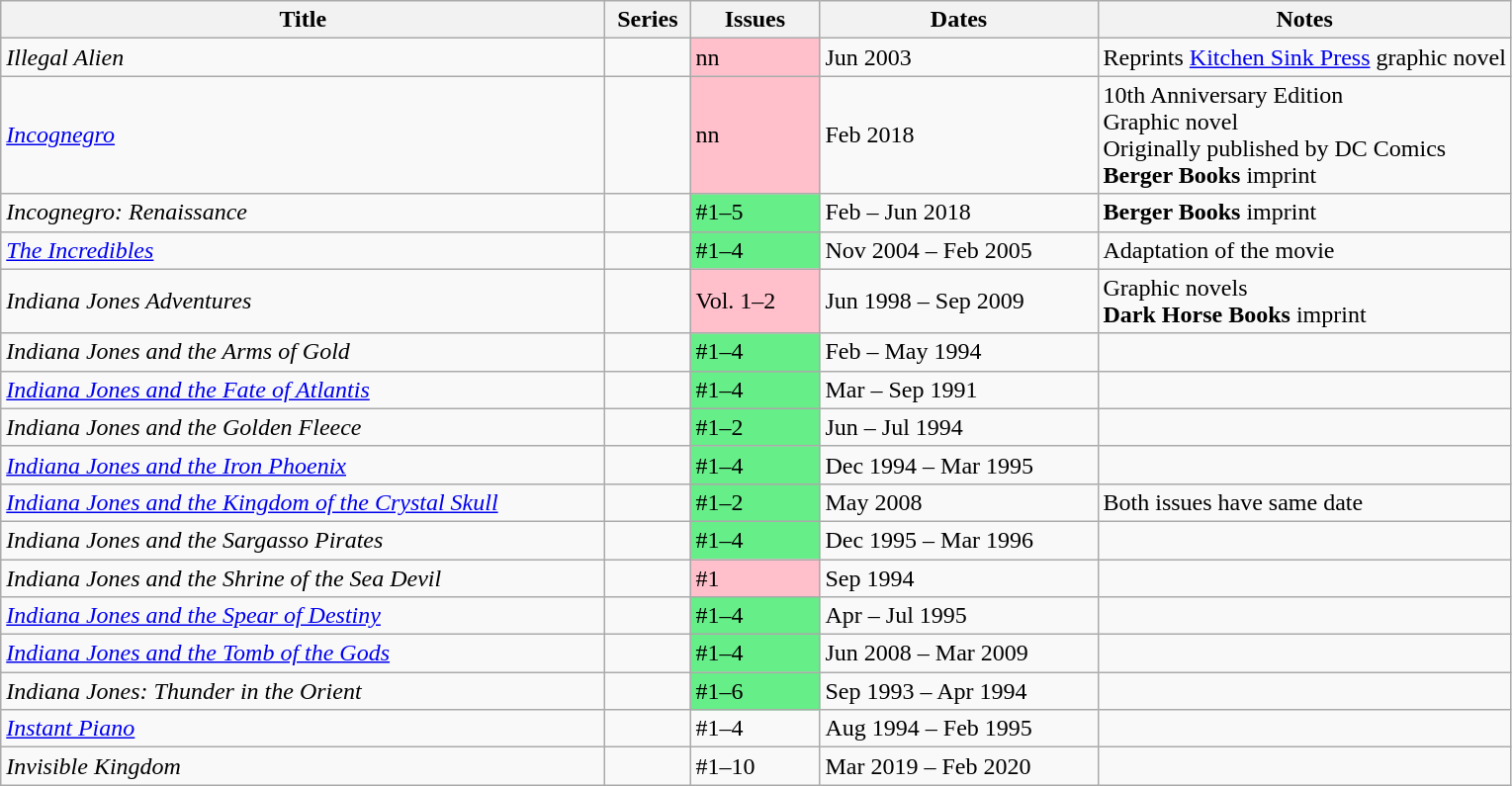<table class="wikitable">
<tr>
<th scope="col" style="width: 400px;">Title</th>
<th scope="col" style="width: 50px;">Series</th>
<th scope="col" style="width: 80px;">Issues</th>
<th scope="col" style="width: 180px;">Dates</th>
<th>Notes</th>
</tr>
<tr>
<td><em>Illegal Alien</em></td>
<td></td>
<td style="background:#FFC0CB;">nn</td>
<td>Jun 2003</td>
<td>Reprints <a href='#'>Kitchen Sink Press</a> graphic novel</td>
</tr>
<tr>
<td><em><a href='#'>Incognegro</a></em></td>
<td></td>
<td style="background:#FFC0CB;">nn</td>
<td>Feb 2018</td>
<td>10th Anniversary Edition<br>Graphic novel<br>Originally published by DC Comics<br><strong>Berger Books</strong> imprint</td>
</tr>
<tr>
<td><em>Incognegro: Renaissance</em></td>
<td></td>
<td style="background:#66EE88;">#1–5</td>
<td>Feb – Jun 2018</td>
<td><strong>Berger Books</strong> imprint</td>
</tr>
<tr>
<td><em><a href='#'>The Incredibles</a></em></td>
<td></td>
<td style="background:#66EE88;">#1–4</td>
<td>Nov 2004 – Feb 2005</td>
<td>Adaptation of the movie</td>
</tr>
<tr>
<td><em>Indiana Jones Adventures</em></td>
<td></td>
<td style="background:#FFC0CB;">Vol. 1–2</td>
<td>Jun 1998 – Sep 2009</td>
<td>Graphic novels<br><strong>Dark Horse Books</strong> imprint</td>
</tr>
<tr>
<td><em>Indiana Jones and the Arms of Gold</em></td>
<td></td>
<td style="background:#66EE88;">#1–4</td>
<td>Feb – May 1994</td>
<td></td>
</tr>
<tr>
<td><em><a href='#'>Indiana Jones and the Fate of Atlantis</a></em></td>
<td></td>
<td style="background:#66EE88;">#1–4</td>
<td>Mar – Sep 1991</td>
<td></td>
</tr>
<tr>
<td><em>Indiana Jones and the Golden Fleece</em></td>
<td></td>
<td style="background:#66EE88;">#1–2</td>
<td>Jun – Jul 1994</td>
<td></td>
</tr>
<tr>
<td><em><a href='#'>Indiana Jones and the Iron Phoenix</a></em></td>
<td></td>
<td style="background:#66EE88;">#1–4</td>
<td>Dec 1994 – Mar 1995</td>
<td></td>
</tr>
<tr>
<td><em><a href='#'>Indiana Jones and the Kingdom of the Crystal Skull</a></em></td>
<td></td>
<td style="background:#66EE88;">#1–2</td>
<td>May 2008</td>
<td>Both issues have same date</td>
</tr>
<tr>
<td><em>Indiana Jones and the Sargasso Pirates</em></td>
<td></td>
<td style="background:#66EE88;">#1–4</td>
<td>Dec 1995 – Mar 1996</td>
<td></td>
</tr>
<tr>
<td><em>Indiana Jones and the Shrine of the Sea Devil</em></td>
<td></td>
<td style="background:#FFC0CB;">#1</td>
<td>Sep 1994</td>
<td></td>
</tr>
<tr>
<td><em><a href='#'>Indiana Jones and the Spear of Destiny</a></em></td>
<td></td>
<td style="background:#66EE88;">#1–4</td>
<td>Apr – Jul 1995</td>
<td></td>
</tr>
<tr>
<td><em><a href='#'>Indiana Jones and the Tomb of the Gods</a></em></td>
<td></td>
<td style="background:#66EE88;">#1–4</td>
<td>Jun 2008 – Mar 2009</td>
<td></td>
</tr>
<tr>
<td><em>Indiana Jones: Thunder in the Orient</em></td>
<td></td>
<td style="background:#66EE88;">#1–6</td>
<td>Sep 1993 – Apr 1994</td>
<td></td>
</tr>
<tr>
<td><em><a href='#'>Instant Piano</a></em></td>
<td></td>
<td>#1–4</td>
<td>Aug 1994 – Feb 1995</td>
<td></td>
</tr>
<tr>
<td><em>Invisible Kingdom</em></td>
<td></td>
<td>#1–10</td>
<td>Mar 2019 – Feb 2020</td>
<td></td>
</tr>
</table>
